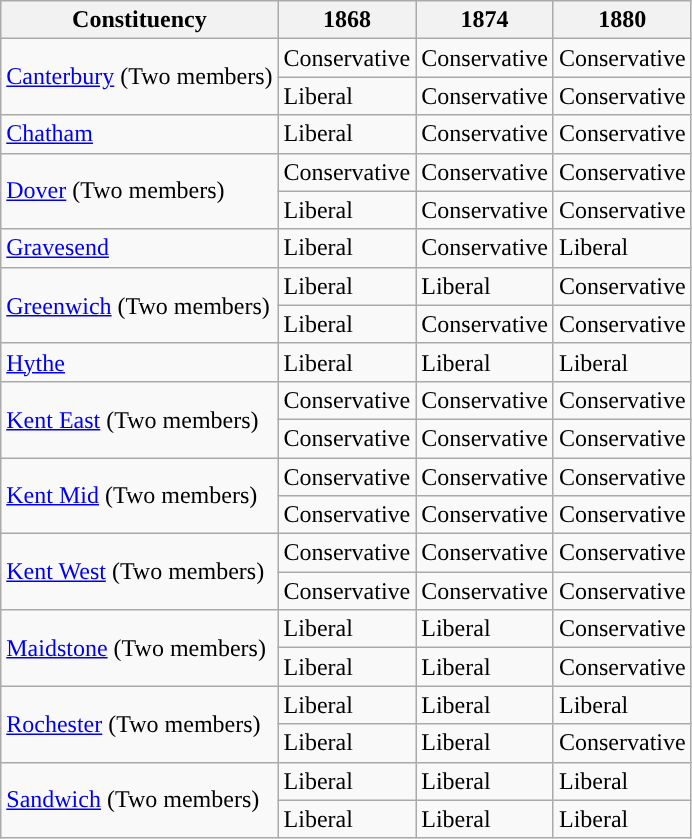<table class="wikitable">
<tr>
<th>Constituency</th>
<th>1868</th>
<th>1874</th>
<th>1880</th>
</tr>
<tr>
<td rowspan="2"><a href='#'>Canterbury</a> (Two members)</td>
<td>Conservative</td>
<td>Conservative</td>
<td>Conservative</td>
</tr>
<tr>
<td>Liberal</td>
<td>Conservative</td>
<td>Conservative</td>
</tr>
<tr>
<td><a href='#'>Chatham</a></td>
<td>Liberal</td>
<td>Conservative</td>
<td>Conservative</td>
</tr>
<tr>
<td rowspan="2"><a href='#'>Dover</a> (Two members)</td>
<td>Conservative</td>
<td>Conservative</td>
<td>Conservative</td>
</tr>
<tr>
<td>Liberal</td>
<td>Conservative</td>
<td>Conservative</td>
</tr>
<tr>
<td><a href='#'>Gravesend</a></td>
<td>Liberal</td>
<td>Conservative</td>
<td>Liberal</td>
</tr>
<tr>
<td rowspan="2"><a href='#'>Greenwich</a> (Two members)</td>
<td>Liberal</td>
<td>Liberal</td>
<td>Conservative</td>
</tr>
<tr>
<td>Liberal</td>
<td>Conservative</td>
<td>Conservative</td>
</tr>
<tr>
<td><a href='#'>Hythe</a></td>
<td>Liberal</td>
<td>Liberal</td>
<td>Liberal</td>
</tr>
<tr>
<td rowspan="2"><a href='#'>Kent East</a> (Two members)</td>
<td>Conservative</td>
<td>Conservative</td>
<td>Conservative</td>
</tr>
<tr>
<td>Conservative</td>
<td>Conservative</td>
<td>Conservative</td>
</tr>
<tr>
<td rowspan="2"><a href='#'>Kent Mid</a> (Two members)</td>
<td>Conservative</td>
<td>Conservative</td>
<td>Conservative</td>
</tr>
<tr>
<td>Conservative</td>
<td>Conservative</td>
<td>Conservative</td>
</tr>
<tr>
<td rowspan="2"><a href='#'>Kent West</a> (Two members)</td>
<td>Conservative</td>
<td>Conservative</td>
<td>Conservative</td>
</tr>
<tr>
<td>Conservative</td>
<td>Conservative</td>
<td>Conservative</td>
</tr>
<tr>
<td rowspan="2"><a href='#'>Maidstone</a> (Two members)</td>
<td>Liberal</td>
<td>Liberal</td>
<td>Conservative</td>
</tr>
<tr>
<td>Liberal</td>
<td>Liberal</td>
<td>Conservative</td>
</tr>
<tr>
<td rowspan="2"><a href='#'>Rochester</a> (Two members)</td>
<td>Liberal</td>
<td>Liberal</td>
<td>Liberal</td>
</tr>
<tr>
<td>Liberal</td>
<td>Liberal</td>
<td>Conservative</td>
</tr>
<tr>
<td rowspan="2"><a href='#'>Sandwich</a> (Two members)</td>
<td>Liberal</td>
<td>Liberal</td>
<td>Liberal</td>
</tr>
<tr>
<td>Liberal</td>
<td>Liberal</td>
<td>Liberal</td>
</tr>
</table>
